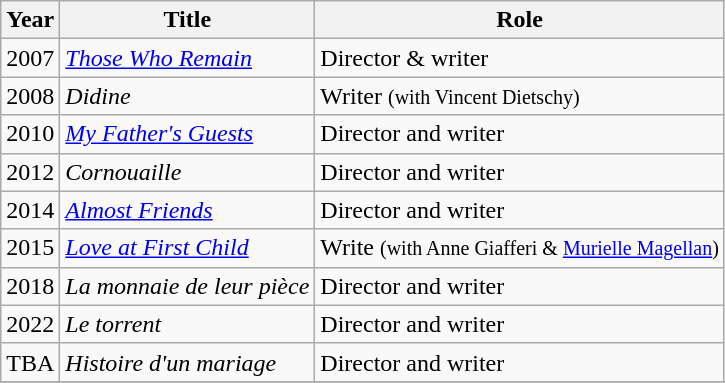<table class="wikitable sortable">
<tr>
<th>Year</th>
<th>Title</th>
<th>Role</th>
</tr>
<tr>
<td>2007</td>
<td><em><a href='#'>Those Who Remain</a></em></td>
<td>Director & writer</td>
</tr>
<tr>
<td>2008</td>
<td><em>Didine</em></td>
<td>Writer <small>(with Vincent Dietschy)</small></td>
</tr>
<tr>
<td>2010</td>
<td><em><a href='#'>My Father's Guests</a></em></td>
<td>Director and writer</td>
</tr>
<tr>
<td>2012</td>
<td><em>Cornouaille</em></td>
<td>Director and writer</td>
</tr>
<tr>
<td>2014</td>
<td><em><a href='#'>Almost Friends</a></em></td>
<td>Director and writer</td>
</tr>
<tr>
<td>2015</td>
<td><em><a href='#'>Love at First Child</a></em></td>
<td>Write <small>(with Anne Giafferi & <a href='#'>Murielle Magellan</a>)</small></td>
</tr>
<tr>
<td>2018</td>
<td><em>La monnaie de leur pièce</em></td>
<td>Director and writer</td>
</tr>
<tr>
<td>2022</td>
<td><em>Le torrent</em></td>
<td>Director and writer</td>
</tr>
<tr>
<td>TBA</td>
<td><em>Histoire d'un mariage</em></td>
<td>Director and writer</td>
</tr>
<tr>
</tr>
</table>
